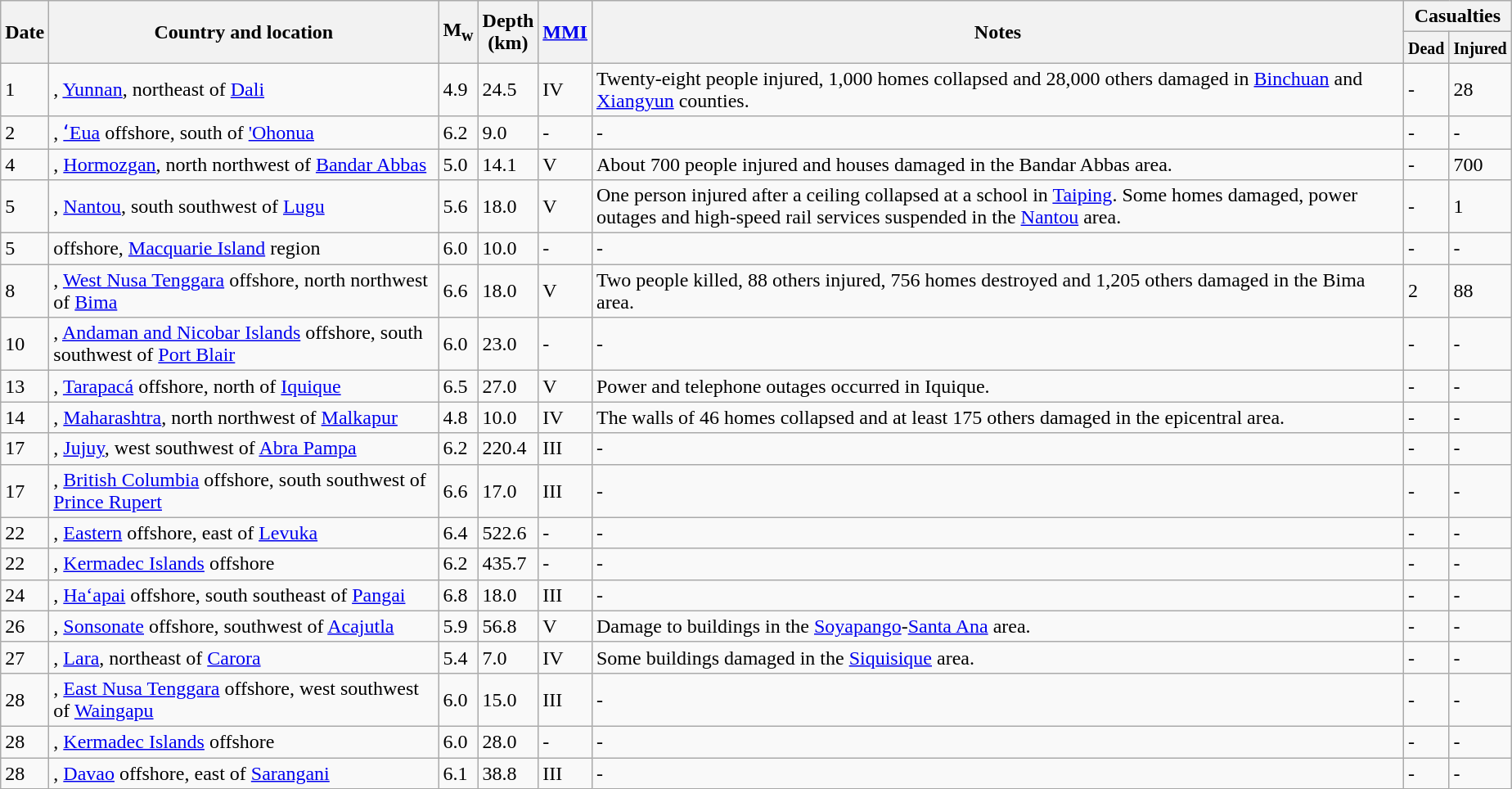<table class="wikitable sortable" style="border:1px black; margin-left:1em;">
<tr>
<th rowspan="2">Date</th>
<th rowspan="2" style="width: 310px">Country and location</th>
<th rowspan="2">M<sub>w</sub></th>
<th rowspan="2">Depth<br>(km)</th>
<th rowspan="2"><a href='#'>MMI</a></th>
<th rowspan="2" class="unsortable">Notes</th>
<th colspan="2">Casualties</th>
</tr>
<tr>
<th><small>Dead</small></th>
<th><small>Injured</small></th>
</tr>
<tr>
<td>1</td>
<td>, <a href='#'>Yunnan</a>,  northeast of <a href='#'>Dali</a></td>
<td>4.9</td>
<td>24.5</td>
<td>IV</td>
<td>Twenty-eight people injured, 1,000 homes collapsed and 28,000 others damaged in <a href='#'>Binchuan</a> and <a href='#'>Xiangyun</a> counties.</td>
<td>-</td>
<td>28</td>
</tr>
<tr>
<td>2</td>
<td>, <a href='#'>ʻEua</a> offshore,  south of <a href='#'>'Ohonua</a></td>
<td>6.2</td>
<td>9.0</td>
<td>-</td>
<td>-</td>
<td>-</td>
<td>-</td>
</tr>
<tr>
<td>4</td>
<td>, <a href='#'>Hormozgan</a>,  north northwest of <a href='#'>Bandar Abbas</a></td>
<td>5.0</td>
<td>14.1</td>
<td>V</td>
<td>About 700 people injured and houses damaged in the Bandar Abbas area.</td>
<td>-</td>
<td>700</td>
</tr>
<tr>
<td>5</td>
<td>, <a href='#'>Nantou</a>,  south southwest of <a href='#'>Lugu</a></td>
<td>5.6</td>
<td>18.0</td>
<td>V</td>
<td>One person injured after a ceiling collapsed at a school in <a href='#'>Taiping</a>. Some homes damaged, power outages and high-speed rail services suspended in the <a href='#'>Nantou</a> area.</td>
<td>-</td>
<td>1</td>
</tr>
<tr>
<td>5</td>
<td> offshore, <a href='#'>Macquarie Island</a> region</td>
<td>6.0</td>
<td>10.0</td>
<td>-</td>
<td>-</td>
<td>-</td>
<td>-</td>
</tr>
<tr>
<td>8</td>
<td>, <a href='#'>West Nusa Tenggara</a> offshore,  north northwest of <a href='#'>Bima</a></td>
<td>6.6</td>
<td>18.0</td>
<td>V</td>
<td>Two people killed, 88 others injured, 756 homes destroyed and 1,205 others damaged in the Bima area.</td>
<td>2</td>
<td>88</td>
</tr>
<tr>
<td>10</td>
<td>, <a href='#'>Andaman and Nicobar Islands</a> offshore,  south southwest of <a href='#'>Port Blair</a></td>
<td>6.0</td>
<td>23.0</td>
<td>-</td>
<td>-</td>
<td>-</td>
<td>-</td>
</tr>
<tr>
<td>13</td>
<td>, <a href='#'>Tarapacá</a> offshore,  north of <a href='#'>Iquique</a></td>
<td>6.5</td>
<td>27.0</td>
<td>V</td>
<td>Power and telephone outages occurred in Iquique.</td>
<td>-</td>
<td>-</td>
</tr>
<tr>
<td>14</td>
<td>, <a href='#'>Maharashtra</a>,  north northwest of <a href='#'>Malkapur</a></td>
<td>4.8</td>
<td>10.0</td>
<td>IV</td>
<td>The walls of 46 homes collapsed and at least 175 others damaged in the epicentral area.</td>
<td>-</td>
<td>-</td>
</tr>
<tr>
<td>17</td>
<td>, <a href='#'>Jujuy</a>,  west southwest of <a href='#'>Abra Pampa</a></td>
<td>6.2</td>
<td>220.4</td>
<td>III</td>
<td>-</td>
<td>-</td>
<td>-</td>
</tr>
<tr>
<td>17</td>
<td>, <a href='#'>British Columbia</a> offshore,  south southwest of <a href='#'>Prince Rupert</a></td>
<td>6.6</td>
<td>17.0</td>
<td>III</td>
<td>-</td>
<td>-</td>
<td>-</td>
</tr>
<tr>
<td>22</td>
<td>, <a href='#'>Eastern</a> offshore,  east of <a href='#'>Levuka</a></td>
<td>6.4</td>
<td>522.6</td>
<td>-</td>
<td>-</td>
<td>-</td>
<td>-</td>
</tr>
<tr>
<td>22</td>
<td>, <a href='#'>Kermadec Islands</a> offshore</td>
<td>6.2</td>
<td>435.7</td>
<td>-</td>
<td>-</td>
<td>-</td>
<td>-</td>
</tr>
<tr>
<td>24</td>
<td>, <a href='#'>Ha‘apai</a> offshore,  south southeast of <a href='#'>Pangai</a></td>
<td>6.8</td>
<td>18.0</td>
<td>III</td>
<td>-</td>
<td>-</td>
<td>-</td>
</tr>
<tr>
<td>26</td>
<td>, <a href='#'>Sonsonate</a> offshore,  southwest of <a href='#'>Acajutla</a></td>
<td>5.9</td>
<td>56.8</td>
<td>V</td>
<td>Damage to buildings in the <a href='#'>Soyapango</a>-<a href='#'>Santa Ana</a> area.</td>
<td>-</td>
<td>-</td>
</tr>
<tr>
<td>27</td>
<td>, <a href='#'>Lara</a>,  northeast of <a href='#'>Carora</a></td>
<td>5.4</td>
<td>7.0</td>
<td>IV</td>
<td>Some buildings damaged in the <a href='#'>Siquisique</a> area.</td>
<td>-</td>
<td>-</td>
</tr>
<tr>
<td>28</td>
<td>, <a href='#'>East Nusa Tenggara</a> offshore,  west southwest of <a href='#'>Waingapu</a></td>
<td>6.0</td>
<td>15.0</td>
<td>III</td>
<td>-</td>
<td>-</td>
<td>-</td>
</tr>
<tr>
<td>28</td>
<td>, <a href='#'>Kermadec Islands</a> offshore</td>
<td>6.0</td>
<td>28.0</td>
<td>-</td>
<td>-</td>
<td>-</td>
<td>-</td>
</tr>
<tr>
<td>28</td>
<td>, <a href='#'>Davao</a> offshore,  east of <a href='#'>Sarangani</a></td>
<td>6.1</td>
<td>38.8</td>
<td>III</td>
<td>-</td>
<td>-</td>
<td>-</td>
</tr>
</table>
